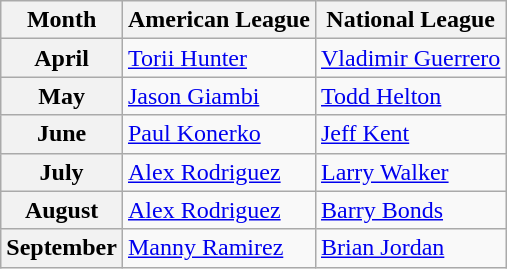<table class="wikitable">
<tr>
<th>Month</th>
<th>American League</th>
<th>National League</th>
</tr>
<tr>
<th>April</th>
<td><a href='#'>Torii Hunter</a></td>
<td><a href='#'>Vladimir Guerrero</a></td>
</tr>
<tr>
<th>May</th>
<td><a href='#'>Jason Giambi</a></td>
<td><a href='#'>Todd Helton</a></td>
</tr>
<tr>
<th>June</th>
<td><a href='#'>Paul Konerko</a></td>
<td><a href='#'>Jeff Kent</a></td>
</tr>
<tr>
<th>July</th>
<td><a href='#'>Alex Rodriguez</a></td>
<td><a href='#'>Larry Walker</a></td>
</tr>
<tr>
<th>August</th>
<td><a href='#'>Alex Rodriguez</a></td>
<td><a href='#'>Barry Bonds</a></td>
</tr>
<tr>
<th>September</th>
<td><a href='#'>Manny Ramirez</a></td>
<td><a href='#'>Brian Jordan</a></td>
</tr>
</table>
